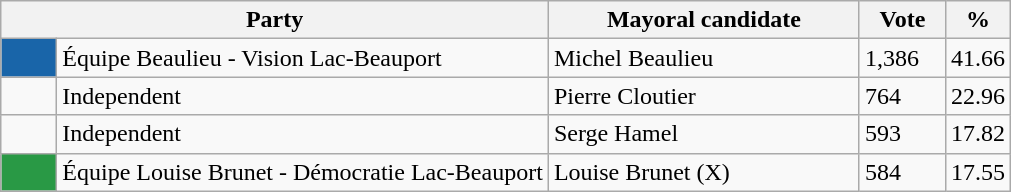<table class="wikitable">
<tr>
<th bgcolor="#DDDDFF" width="230px" colspan="2">Party</th>
<th bgcolor="#DDDDFF" width="200px">Mayoral candidate</th>
<th bgcolor="#DDDDFF" width="50px">Vote</th>
<th bgcolor="#DDDDFF" width="30px">%</th>
</tr>
<tr>
<td bgcolor=#1965A9 width="30px"> </td>
<td>Équipe Beaulieu - Vision Lac-Beauport</td>
<td>Michel Beaulieu</td>
<td>1,386</td>
<td>41.66</td>
</tr>
<tr>
<td> </td>
<td>Independent</td>
<td>Pierre Cloutier</td>
<td>764</td>
<td>22.96</td>
</tr>
<tr>
<td> </td>
<td>Independent</td>
<td>Serge Hamel</td>
<td>593</td>
<td>17.82</td>
</tr>
<tr>
<td bgcolor=#299945 width="30px"> </td>
<td>Équipe Louise Brunet - Démocratie Lac-Beauport</td>
<td>Louise Brunet (X)</td>
<td>584</td>
<td>17.55</td>
</tr>
</table>
